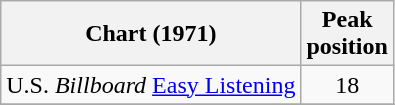<table class="wikitable">
<tr>
<th align="left">Chart (1971)</th>
<th align="left">Peak<br>position</th>
</tr>
<tr>
<td>U.S. <em>Billboard</em> <a href='#'>Easy Listening</a></td>
<td style="text-align:center;">18</td>
</tr>
<tr>
</tr>
</table>
